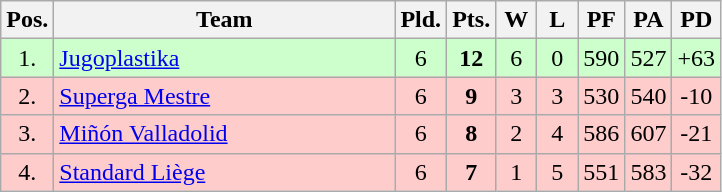<table class="wikitable" style="text-align:center">
<tr>
<th width=15>Pos.</th>
<th width=220>Team</th>
<th width=20>Pld.</th>
<th width=20>Pts.</th>
<th width=20>W</th>
<th width=20>L</th>
<th width=20>PF</th>
<th width=20>PA</th>
<th width=20>PD</th>
</tr>
<tr style="background: #ccffcc;">
<td>1.</td>
<td align=left> <a href='#'>Jugoplastika</a></td>
<td>6</td>
<td><strong>12</strong></td>
<td>6</td>
<td>0</td>
<td>590</td>
<td>527</td>
<td>+63</td>
</tr>
<tr style="background: #ffcccc;">
<td>2.</td>
<td align=left> <a href='#'>Superga Mestre</a></td>
<td>6</td>
<td><strong>9</strong></td>
<td>3</td>
<td>3</td>
<td>530</td>
<td>540</td>
<td>-10</td>
</tr>
<tr style="background: #ffcccc;">
<td>3.</td>
<td align=left> <a href='#'>Miñón Valladolid</a></td>
<td>6</td>
<td><strong>8</strong></td>
<td>2</td>
<td>4</td>
<td>586</td>
<td>607</td>
<td>-21</td>
</tr>
<tr style="background: #ffcccc;">
<td>4.</td>
<td align=left> <a href='#'>Standard Liège</a></td>
<td>6</td>
<td><strong>7</strong></td>
<td>1</td>
<td>5</td>
<td>551</td>
<td>583</td>
<td>-32</td>
</tr>
</table>
